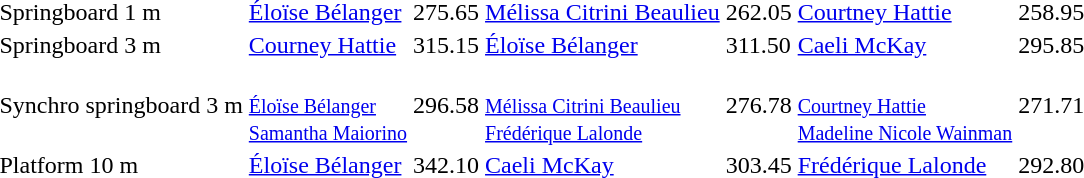<table>
<tr>
<td>Springboard 1 m</td>
<td><a href='#'>Éloïse Bélanger</a><br></td>
<td>275.65</td>
<td><a href='#'>Mélissa Citrini Beaulieu</a><br></td>
<td>262.05</td>
<td><a href='#'>Courtney Hattie</a><br></td>
<td>258.95</td>
</tr>
<tr>
<td>Springboard 3 m</td>
<td><a href='#'>Courney Hattie</a><br></td>
<td>315.15</td>
<td><a href='#'>Éloïse Bélanger</a><br></td>
<td>311.50</td>
<td><a href='#'>Caeli McKay</a><br></td>
<td>295.85</td>
</tr>
<tr>
<td>Synchro springboard 3 m</td>
<td><br><small><a href='#'>Éloïse Bélanger</a><br><a href='#'>Samantha Maiorino</a></small></td>
<td>296.58</td>
<td><br><small><a href='#'>Mélissa Citrini Beaulieu</a><br><a href='#'>Frédérique Lalonde</a></small></td>
<td>276.78</td>
<td><br><small><a href='#'>Courtney Hattie</a><br><a href='#'>Madeline Nicole Wainman</a></small></td>
<td>271.71</td>
</tr>
<tr>
<td>Platform 10 m</td>
<td><a href='#'>Éloïse Bélanger</a><br> </td>
<td>342.10</td>
<td><a href='#'>Caeli McKay</a><br></td>
<td>303.45</td>
<td><a href='#'>Frédérique Lalonde</a><br> </td>
<td>292.80</td>
</tr>
</table>
